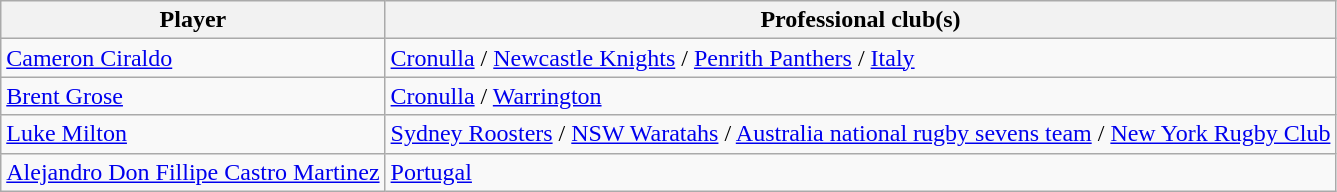<table class="wikitable" style="text-align:center;">
<tr>
<th>Player<br></th>
<th>Professional club(s)<br></th>
</tr>
<tr>
<td style="text-align:left"><a href='#'>Cameron Ciraldo</a></td>
<td style="text-align:left"><a href='#'>Cronulla</a> / <a href='#'>Newcastle Knights</a> / <a href='#'>Penrith Panthers</a> /  <a href='#'>Italy</a></td>
</tr>
<tr>
<td style="text-align:left"><a href='#'>Brent Grose</a></td>
<td style="text-align:left"><a href='#'>Cronulla</a> / <a href='#'>Warrington</a></td>
</tr>
<tr>
<td style="text-align:left"><a href='#'>Luke Milton</a></td>
<td style="text-align:left"><a href='#'>Sydney Roosters</a> / <a href='#'>NSW Waratahs</a> / <a href='#'>Australia national rugby sevens team</a> / <a href='#'>New York Rugby Club</a></td>
</tr>
<tr>
<td style="text-align:left"><a href='#'>Alejandro Don Fillipe Castro Martinez</a></td>
<td style="text-align:left"> <a href='#'>Portugal</a></td>
</tr>
</table>
